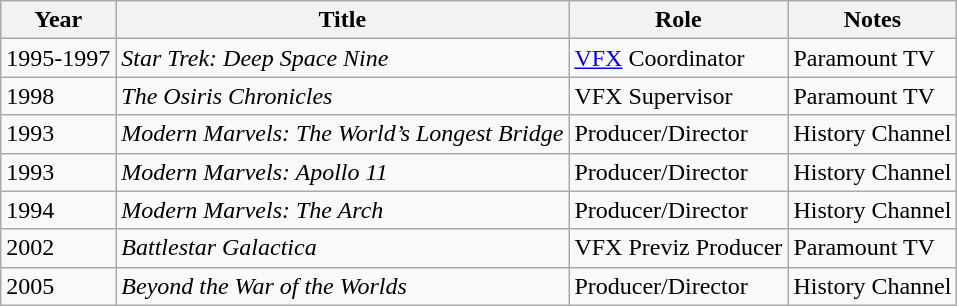<table class="wikitable">
<tr>
<th>Year</th>
<th>Title</th>
<th>Role</th>
<th>Notes</th>
</tr>
<tr>
<td>1995-1997</td>
<td><em>Star Trek: Deep Space Nine</em></td>
<td><a href='#'>VFX</a> Coordinator</td>
<td>Paramount TV</td>
</tr>
<tr>
<td>1998</td>
<td><em>The Osiris Chronicles</em></td>
<td>VFX Supervisor</td>
<td>Paramount TV</td>
</tr>
<tr>
<td>1993</td>
<td><em>Modern Marvels: The World’s Longest Bridge</em></td>
<td>Producer/Director</td>
<td>History Channel</td>
</tr>
<tr>
<td>1993</td>
<td><em>Modern Marvels: Apollo 11</em></td>
<td>Producer/Director</td>
<td>History Channel</td>
</tr>
<tr>
<td>1994</td>
<td><em>Modern Marvels: The Arch</em></td>
<td>Producer/Director</td>
<td>History Channel</td>
</tr>
<tr>
<td>2002</td>
<td><em>Battlestar Galactica</em></td>
<td>VFX Previz Producer</td>
<td>Paramount TV</td>
</tr>
<tr>
<td>2005</td>
<td><em>Beyond the War of the Worlds</em></td>
<td>Producer/Director</td>
<td>History Channel</td>
</tr>
</table>
